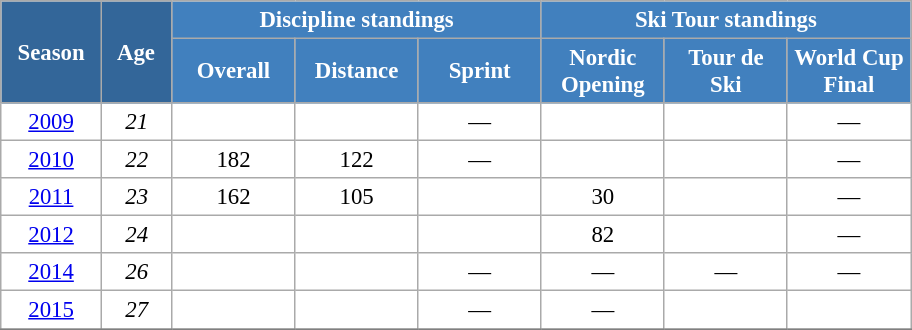<table class="wikitable" style="font-size:95%; text-align:center; border:grey solid 1px; border-collapse:collapse; background:#ffffff;">
<tr>
<th style="background-color:#369; color:white; width:60px;" rowspan="2"> Season </th>
<th style="background-color:#369; color:white; width:40px;" rowspan="2"> Age </th>
<th style="background-color:#4180be; color:white;" colspan="3">Discipline standings</th>
<th style="background-color:#4180be; color:white;" colspan="3">Ski Tour standings</th>
</tr>
<tr>
<th style="background-color:#4180be; color:white; width:75px;">Overall</th>
<th style="background-color:#4180be; color:white; width:75px;">Distance</th>
<th style="background-color:#4180be; color:white; width:75px;">Sprint</th>
<th style="background-color:#4180be; color:white; width:75px;">Nordic<br>Opening</th>
<th style="background-color:#4180be; color:white; width:75px;">Tour de<br>Ski</th>
<th style="background-color:#4180be; color:white; width:75px;">World Cup<br>Final</th>
</tr>
<tr>
<td><a href='#'>2009</a></td>
<td><em>21</em></td>
<td></td>
<td></td>
<td>—</td>
<td></td>
<td></td>
<td>—</td>
</tr>
<tr>
<td><a href='#'>2010</a></td>
<td><em>22</em></td>
<td>182</td>
<td>122</td>
<td>—</td>
<td></td>
<td></td>
<td>—</td>
</tr>
<tr>
<td><a href='#'>2011</a></td>
<td><em>23</em></td>
<td>162</td>
<td>105</td>
<td></td>
<td>30</td>
<td></td>
<td>—</td>
</tr>
<tr>
<td><a href='#'>2012</a></td>
<td><em>24</em></td>
<td></td>
<td></td>
<td></td>
<td>82</td>
<td></td>
<td>—</td>
</tr>
<tr>
<td><a href='#'>2014</a></td>
<td><em>26</em></td>
<td></td>
<td></td>
<td>—</td>
<td>—</td>
<td>—</td>
<td>—</td>
</tr>
<tr>
<td><a href='#'>2015</a></td>
<td><em>27</em></td>
<td></td>
<td></td>
<td>—</td>
<td>—</td>
<td></td>
<td></td>
</tr>
<tr>
</tr>
</table>
